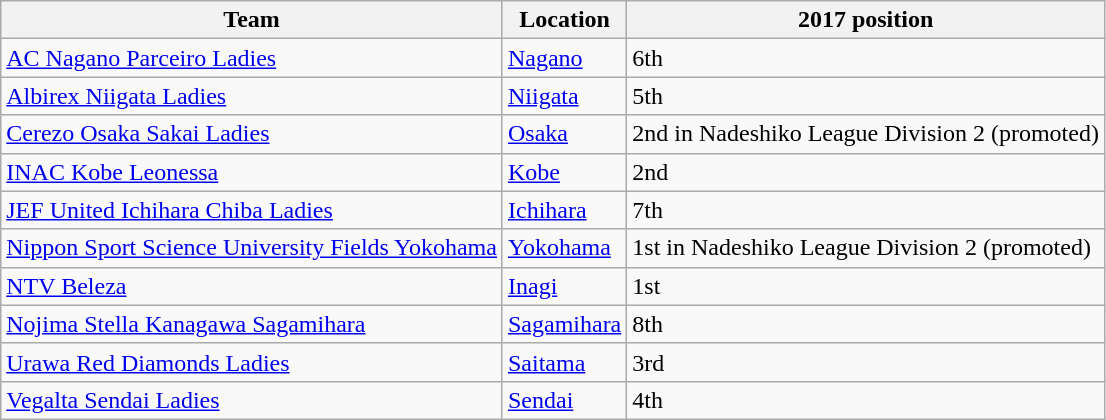<table class="wikitable sortable">
<tr>
<th>Team</th>
<th>Location</th>
<th data-sort-type="number">2017 position</th>
</tr>
<tr>
<td><a href='#'>AC Nagano Parceiro Ladies</a></td>
<td><a href='#'>Nagano</a></td>
<td>6th</td>
</tr>
<tr>
<td><a href='#'>Albirex Niigata Ladies</a></td>
<td><a href='#'>Niigata</a></td>
<td>5th</td>
</tr>
<tr>
<td><a href='#'>Cerezo Osaka Sakai Ladies</a></td>
<td><a href='#'>Osaka</a></td>
<td>2nd in Nadeshiko League Division 2 (promoted)</td>
</tr>
<tr>
<td><a href='#'>INAC Kobe Leonessa</a></td>
<td><a href='#'>Kobe</a></td>
<td>2nd</td>
</tr>
<tr>
<td><a href='#'>JEF United Ichihara Chiba Ladies</a></td>
<td><a href='#'>Ichihara</a></td>
<td>7th</td>
</tr>
<tr>
<td><a href='#'>Nippon Sport Science University Fields Yokohama</a></td>
<td><a href='#'>Yokohama</a></td>
<td>1st in Nadeshiko League Division 2 (promoted)</td>
</tr>
<tr>
<td><a href='#'>NTV Beleza</a></td>
<td><a href='#'>Inagi</a></td>
<td>1st</td>
</tr>
<tr>
<td><a href='#'>Nojima Stella Kanagawa Sagamihara</a></td>
<td><a href='#'>Sagamihara</a></td>
<td>8th</td>
</tr>
<tr>
<td><a href='#'>Urawa Red Diamonds Ladies</a></td>
<td><a href='#'>Saitama</a></td>
<td>3rd</td>
</tr>
<tr>
<td><a href='#'>Vegalta Sendai Ladies</a></td>
<td><a href='#'>Sendai</a></td>
<td>4th</td>
</tr>
</table>
